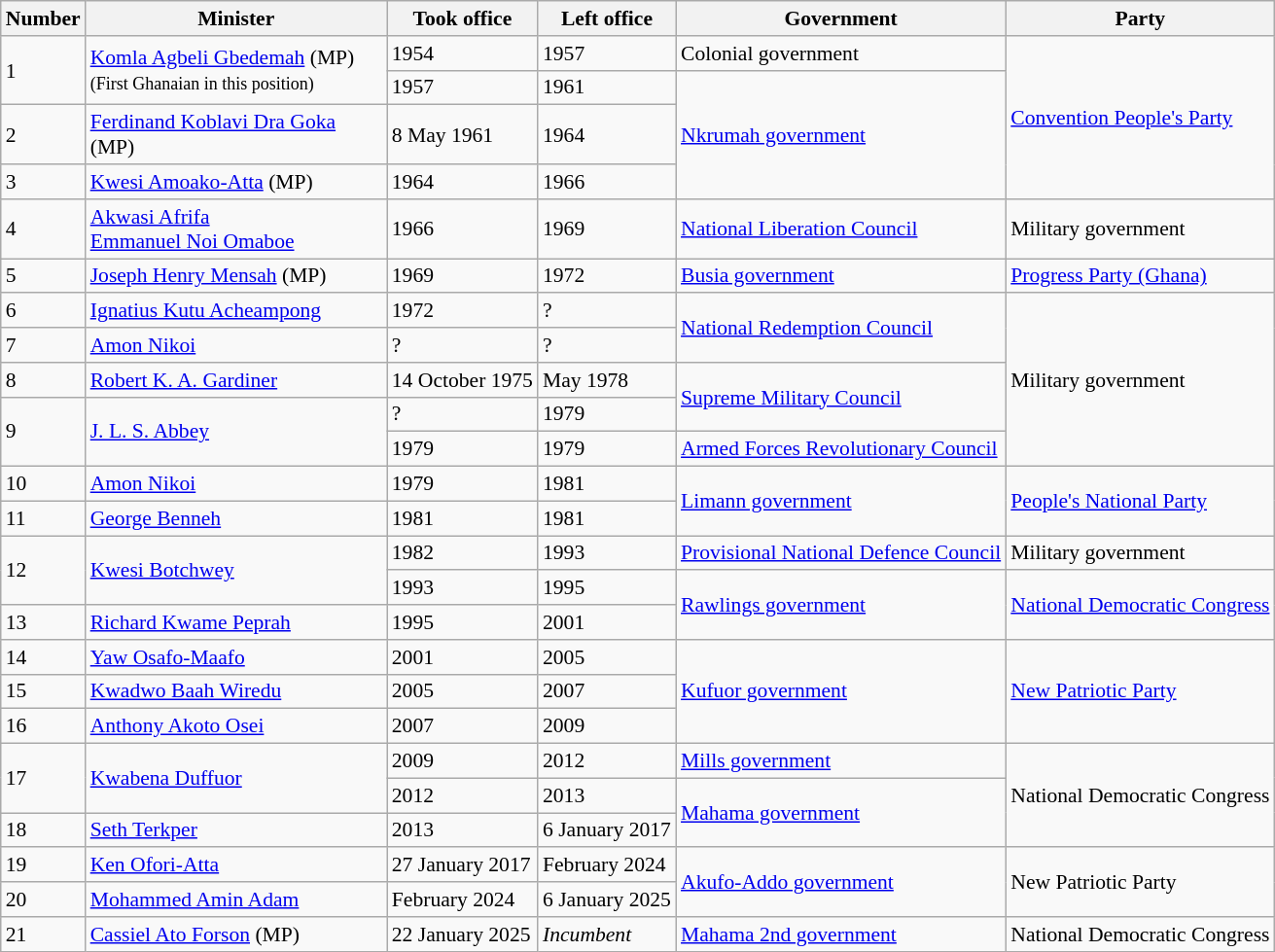<table class="wikitable" style="font-size:90%; text-align:left;">
<tr>
<th>Number</th>
<th width=200>Minister</th>
<th>Took office</th>
<th>Left office</th>
<th>Government</th>
<th>Party</th>
</tr>
<tr>
<td rowspan=2>1</td>
<td rowspan=2><a href='#'>Komla Agbeli Gbedemah</a> (MP)<br><small>(First Ghanaian in this position)</small></td>
<td>1954</td>
<td>1957</td>
<td>Colonial government</td>
<td rowspan=4><a href='#'>Convention People's Party</a></td>
</tr>
<tr>
<td>1957</td>
<td>1961</td>
<td rowspan=3><a href='#'>Nkrumah government</a></td>
</tr>
<tr>
<td>2</td>
<td><a href='#'>Ferdinand Koblavi Dra Goka</a> (MP)</td>
<td>8 May 1961</td>
<td>1964</td>
</tr>
<tr>
<td>3</td>
<td><a href='#'>Kwesi Amoako-Atta</a> (MP)</td>
<td>1964</td>
<td>1966</td>
</tr>
<tr>
<td>4</td>
<td><a href='#'>Akwasi Afrifa</a><br><a href='#'>Emmanuel Noi Omaboe</a></td>
<td>1966</td>
<td>1969</td>
<td><a href='#'>National Liberation Council</a></td>
<td>Military government</td>
</tr>
<tr>
<td>5</td>
<td><a href='#'>Joseph Henry Mensah</a> (MP)</td>
<td>1969</td>
<td>1972</td>
<td><a href='#'>Busia government</a></td>
<td><a href='#'>Progress Party (Ghana)</a></td>
</tr>
<tr>
<td>6</td>
<td><a href='#'>Ignatius Kutu Acheampong</a></td>
<td>1972</td>
<td>?</td>
<td rowspan=2><a href='#'>National Redemption Council</a></td>
<td rowspan=5>Military government</td>
</tr>
<tr>
<td>7</td>
<td><a href='#'>Amon Nikoi</a></td>
<td>?</td>
<td>?</td>
</tr>
<tr>
<td>8</td>
<td><a href='#'>Robert K. A. Gardiner</a></td>
<td>14 October 1975</td>
<td>May 1978</td>
<td rowspan=2><a href='#'>Supreme Military Council</a></td>
</tr>
<tr>
<td rowspan=2>9</td>
<td rowspan=2><a href='#'>J. L. S. Abbey</a></td>
<td>?</td>
<td>1979</td>
</tr>
<tr>
<td>1979</td>
<td>1979</td>
<td><a href='#'>Armed Forces Revolutionary Council</a></td>
</tr>
<tr>
<td>10</td>
<td><a href='#'>Amon Nikoi</a></td>
<td>1979</td>
<td>1981</td>
<td rowspan=2><a href='#'>Limann government</a></td>
<td rowspan=2><a href='#'>People's National Party</a></td>
</tr>
<tr>
<td>11</td>
<td><a href='#'>George Benneh</a></td>
<td>1981</td>
<td>1981</td>
</tr>
<tr>
<td rowspan=2>12</td>
<td rowspan=2><a href='#'>Kwesi Botchwey</a></td>
<td>1982</td>
<td>1993</td>
<td><a href='#'>Provisional National Defence Council</a></td>
<td>Military government</td>
</tr>
<tr>
<td>1993</td>
<td>1995</td>
<td rowspan=2><a href='#'>Rawlings government</a></td>
<td rowspan=2><a href='#'>National Democratic Congress</a></td>
</tr>
<tr>
<td>13</td>
<td><a href='#'>Richard Kwame Peprah</a></td>
<td>1995</td>
<td>2001</td>
</tr>
<tr>
<td>14</td>
<td><a href='#'>Yaw Osafo-Maafo</a></td>
<td>2001</td>
<td>2005</td>
<td rowspan=3><a href='#'>Kufuor government</a></td>
<td rowspan=3><a href='#'>New Patriotic Party</a></td>
</tr>
<tr>
<td>15</td>
<td><a href='#'>Kwadwo Baah Wiredu</a></td>
<td>2005</td>
<td>2007</td>
</tr>
<tr>
<td>16</td>
<td><a href='#'>Anthony Akoto Osei</a></td>
<td>2007</td>
<td>2009</td>
</tr>
<tr>
<td rowspan=2>17</td>
<td rowspan=2><a href='#'>Kwabena Duffuor</a></td>
<td>2009</td>
<td>2012</td>
<td><a href='#'>Mills government</a></td>
<td rowspan=3>National Democratic Congress</td>
</tr>
<tr>
<td>2012</td>
<td>2013</td>
<td rowspan=2><a href='#'>Mahama government</a></td>
</tr>
<tr>
<td>18</td>
<td><a href='#'>Seth Terkper</a></td>
<td>2013</td>
<td>6 January 2017</td>
</tr>
<tr>
<td>19</td>
<td><a href='#'>Ken Ofori-Atta</a></td>
<td>27 January 2017</td>
<td>February 2024</td>
<td rowspan=2><a href='#'>Akufo-Addo government</a></td>
<td rowspan=2>New Patriotic Party</td>
</tr>
<tr>
<td>20</td>
<td><a href='#'>Mohammed Amin Adam</a></td>
<td>February 2024</td>
<td>6 January 2025</td>
</tr>
<tr>
<td>21</td>
<td><a href='#'>Cassiel Ato Forson</a> (MP)</td>
<td>22 January 2025</td>
<td><em>Incumbent</em></td>
<td><a href='#'>Mahama 2nd government</a></td>
<td>National Democratic Congress</td>
</tr>
</table>
